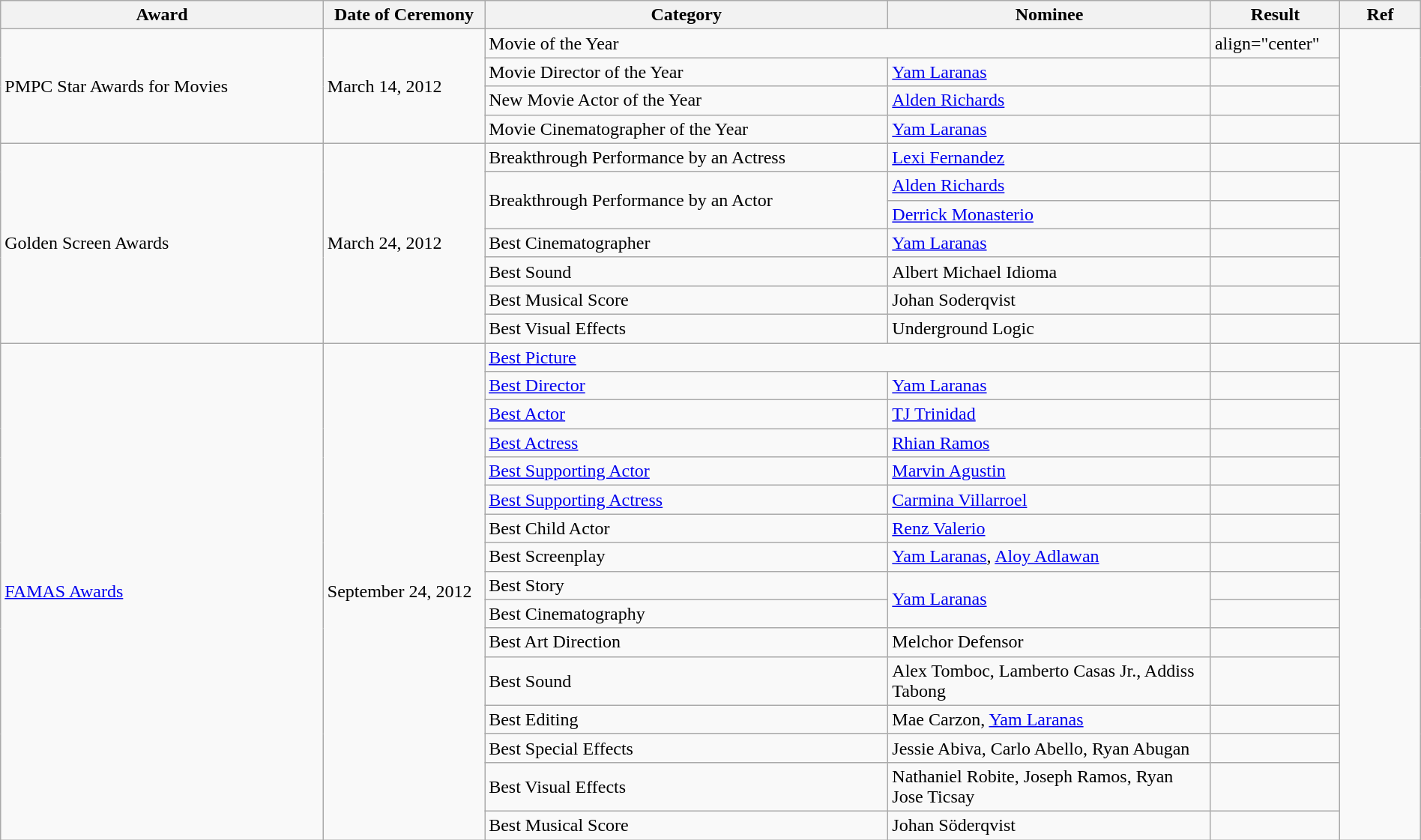<table class="wikitable" style="margin:1em auto; width:100%;">
<tr>
<th style="width:20%;">Award</th>
<th style="width:10%;">Date of Ceremony</th>
<th style="width:25%;">Category</th>
<th style="width:20%;">Nominee</th>
<th style="width:8%;">Result</th>
<th style="width:5%;">Ref</th>
</tr>
<tr>
<td rowspan="4">PMPC Star Awards for Movies</td>
<td rowspan="4">March 14, 2012</td>
<td colspan="2">Movie of the Year</td>
<td>align="center" </td>
<td rowspan="4" style="text-align:center;"></td>
</tr>
<tr>
<td>Movie Director of the Year</td>
<td><a href='#'>Yam Laranas</a></td>
<td></td>
</tr>
<tr>
<td>New Movie Actor of the Year</td>
<td><a href='#'>Alden Richards</a></td>
<td></td>
</tr>
<tr>
<td>Movie Cinematographer of the Year</td>
<td><a href='#'>Yam Laranas</a></td>
<td></td>
</tr>
<tr>
<td rowspan="7">Golden Screen Awards</td>
<td rowspan="7">March 24, 2012</td>
<td>Breakthrough Performance by an Actress</td>
<td><a href='#'>Lexi Fernandez</a></td>
<td></td>
<td rowspan="7" style="text-align:center;"></td>
</tr>
<tr>
<td rowspan="2">Breakthrough Performance by an Actor</td>
<td><a href='#'>Alden Richards</a></td>
<td></td>
</tr>
<tr>
<td><a href='#'>Derrick Monasterio</a></td>
<td></td>
</tr>
<tr>
<td>Best Cinematographer</td>
<td><a href='#'>Yam Laranas</a></td>
<td></td>
</tr>
<tr>
<td>Best Sound</td>
<td>Albert Michael Idioma</td>
<td></td>
</tr>
<tr>
<td>Best Musical Score</td>
<td>Johan Soderqvist</td>
<td></td>
</tr>
<tr>
<td>Best Visual Effects</td>
<td>Underground Logic</td>
<td></td>
</tr>
<tr>
<td rowspan="16"><a href='#'>FAMAS Awards</a></td>
<td rowspan="16">September 24, 2012</td>
<td colspan="2"><a href='#'>Best Picture</a></td>
<td></td>
<td rowspan="16" style="text-align:center;"></td>
</tr>
<tr>
<td><a href='#'>Best Director</a></td>
<td><a href='#'>Yam Laranas</a></td>
<td></td>
</tr>
<tr>
<td><a href='#'>Best Actor</a></td>
<td><a href='#'>TJ Trinidad</a></td>
<td></td>
</tr>
<tr>
<td><a href='#'>Best Actress</a></td>
<td><a href='#'>Rhian Ramos</a></td>
<td></td>
</tr>
<tr>
<td><a href='#'>Best Supporting Actor</a></td>
<td><a href='#'>Marvin Agustin</a></td>
<td></td>
</tr>
<tr>
<td><a href='#'>Best Supporting Actress</a></td>
<td><a href='#'>Carmina Villarroel</a></td>
<td></td>
</tr>
<tr>
<td>Best Child Actor</td>
<td><a href='#'>Renz Valerio</a></td>
<td></td>
</tr>
<tr>
<td>Best Screenplay</td>
<td><a href='#'>Yam Laranas</a>, <a href='#'>Aloy Adlawan</a></td>
<td></td>
</tr>
<tr>
<td>Best Story</td>
<td rowspan=2><a href='#'>Yam Laranas</a></td>
<td></td>
</tr>
<tr>
<td>Best Cinematography</td>
<td></td>
</tr>
<tr>
<td>Best Art Direction</td>
<td>Melchor Defensor</td>
<td></td>
</tr>
<tr>
<td>Best Sound</td>
<td>Alex Tomboc, Lamberto Casas Jr., Addiss Tabong</td>
<td></td>
</tr>
<tr>
<td>Best Editing</td>
<td>Mae Carzon, <a href='#'>Yam Laranas</a></td>
<td></td>
</tr>
<tr>
<td>Best Special Effects</td>
<td>Jessie Abiva, Carlo Abello, Ryan Abugan</td>
<td></td>
</tr>
<tr>
<td>Best Visual Effects</td>
<td>Nathaniel Robite, Joseph Ramos, Ryan Jose Ticsay</td>
<td></td>
</tr>
<tr>
<td>Best Musical Score</td>
<td>Johan Söderqvist</td>
<td></td>
</tr>
</table>
